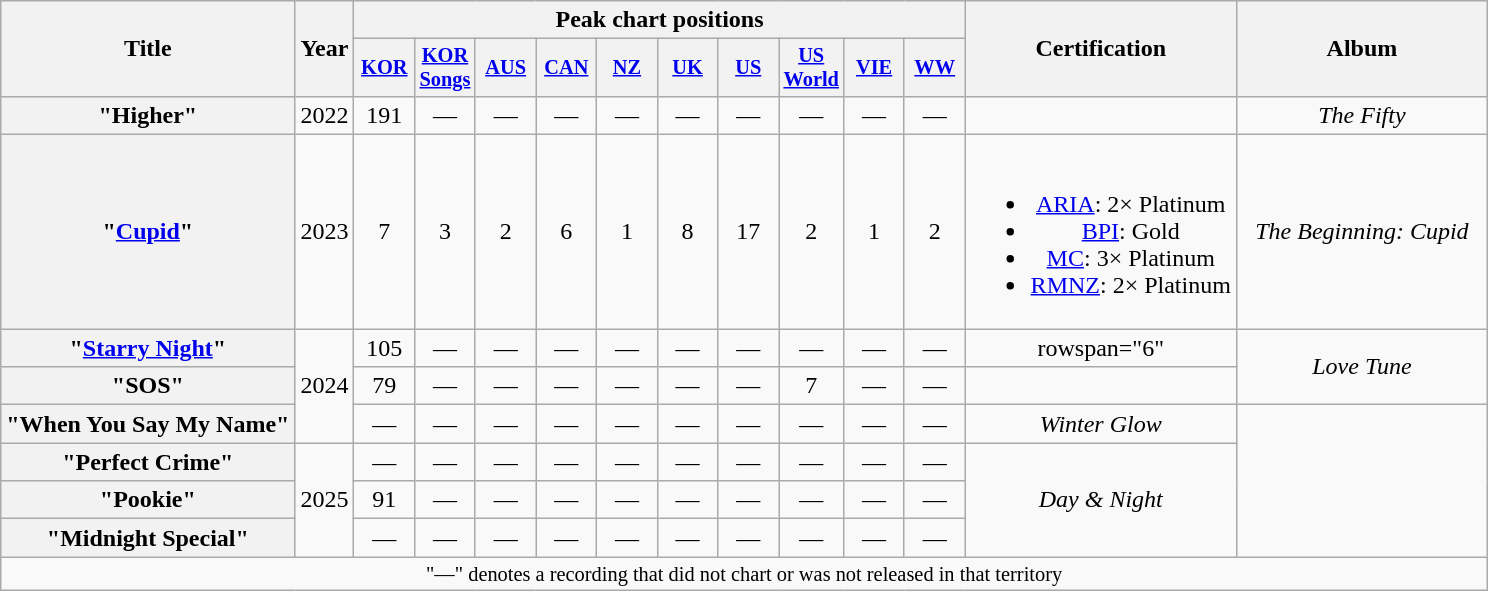<table class="wikitable plainrowheaders" style="text-align:center">
<tr>
<th scope="col" rowspan="2">Title</th>
<th scope="col" rowspan="2">Year</th>
<th scope="col" colspan="10">Peak chart positions</th>
<th scope="col" rowspan="2">Certification</th>
<th scope="col" rowspan="2" style="width:10em">Album</th>
</tr>
<tr>
<th scope="col" style="font-size:85%; width:2.5em"><a href='#'>KOR</a><br></th>
<th scope="col" style="font-size:85%; width:2.5em"><a href='#'>KOR<br>Songs</a><br></th>
<th scope="col" style="font-size:85%; width:2.5em"><a href='#'>AUS</a><br></th>
<th scope="col" style="font-size:85%; width:2.5em"><a href='#'>CAN</a><br></th>
<th scope="col" style="font-size:85%; width:2.5em"><a href='#'>NZ</a><br></th>
<th scope="col" style="font-size:85%; width:2.5em"><a href='#'>UK</a><br></th>
<th scope="col" style="font-size:85%; width:2.5em"><a href='#'>US</a><br></th>
<th scope="col" style="font-size:85%; width:2.5em"><a href='#'>US<br>World</a><br></th>
<th scope="col" style="font-size:85%; width:2.5em"><a href='#'>VIE</a><br></th>
<th scope="col" style="font-size:85%; width:2.5em"><a href='#'>WW</a><br></th>
</tr>
<tr>
<th scope="row">"Higher"</th>
<td>2022</td>
<td>191</td>
<td>—</td>
<td>—</td>
<td>—</td>
<td>—</td>
<td>—</td>
<td>—</td>
<td>—</td>
<td>—</td>
<td>—</td>
<td></td>
<td><em>The Fifty</em></td>
</tr>
<tr>
<th scope="row">"<a href='#'>Cupid</a>"</th>
<td>2023</td>
<td>7</td>
<td>3</td>
<td>2</td>
<td>6</td>
<td>1</td>
<td>8</td>
<td>17</td>
<td>2</td>
<td>1</td>
<td>2</td>
<td><br><ul><li><a href='#'>ARIA</a>: 2× Platinum</li><li><a href='#'>BPI</a>: Gold</li><li><a href='#'>MC</a>: 3× Platinum</li><li><a href='#'>RMNZ</a>: 2× Platinum</li></ul></td>
<td><em>The Beginning: Cupid</em></td>
</tr>
<tr>
<th scope="row">"<a href='#'>Starry Night</a>"</th>
<td rowspan="3">2024</td>
<td>105</td>
<td>—</td>
<td>—</td>
<td>—</td>
<td>—</td>
<td>—</td>
<td>—</td>
<td>—</td>
<td>—</td>
<td>—</td>
<td>rowspan="6" </td>
<td rowspan="2"><em>Love Tune</em></td>
</tr>
<tr>
<th scope="row">"SOS"</th>
<td>79</td>
<td>—</td>
<td>—</td>
<td>—</td>
<td>—</td>
<td>—</td>
<td>—</td>
<td>7</td>
<td>—</td>
<td>—</td>
</tr>
<tr>
<th scope="row">"When You Say My Name"</th>
<td>—</td>
<td>—</td>
<td>—</td>
<td>—</td>
<td>—</td>
<td>—</td>
<td>—</td>
<td>—</td>
<td>—</td>
<td>—</td>
<td><em>Winter Glow</em></td>
</tr>
<tr>
<th scope="row">"Perfect Crime"</th>
<td rowspan="3">2025</td>
<td>—</td>
<td>—</td>
<td>—</td>
<td>—</td>
<td>—</td>
<td>—</td>
<td>—</td>
<td>—</td>
<td>—</td>
<td>—</td>
<td rowspan="3"><em>Day & Night</em></td>
</tr>
<tr>
<th scope="row">"Pookie"</th>
<td>91</td>
<td>—</td>
<td>—</td>
<td>—</td>
<td>—</td>
<td>—</td>
<td>—</td>
<td>—</td>
<td>—</td>
<td>—</td>
</tr>
<tr>
<th scope="row">"Midnight Special"</th>
<td>—</td>
<td>—</td>
<td>—</td>
<td>—</td>
<td>—</td>
<td>—</td>
<td>—</td>
<td>—</td>
<td>—</td>
<td>—</td>
</tr>
<tr>
<td colspan="15" style="font-size:85%">"—" denotes a recording that did not chart or was not released in that territory</td>
</tr>
</table>
